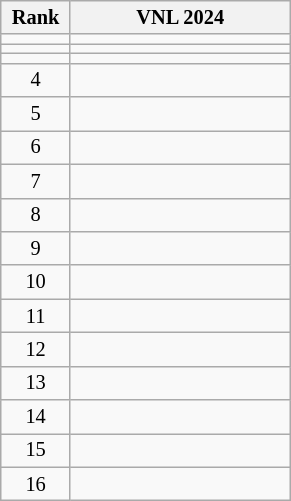<table class="wikitable sortable" style="font-size:85%; text-align:center;">
<tr>
<th width=40>Rank</th>
<th width=140>VNL 2024</th>
</tr>
<tr>
<td></td>
<td style="text-align:left"></td>
</tr>
<tr>
<td></td>
<td style="text-align:left"></td>
</tr>
<tr>
<td></td>
<td style="text-align:left"></td>
</tr>
<tr>
<td>4</td>
<td style="text-align:left"></td>
</tr>
<tr>
<td>5</td>
<td style="text-align:left"></td>
</tr>
<tr>
<td>6</td>
<td style="text-align:left"></td>
</tr>
<tr>
<td>7</td>
<td style="text-align:left"></td>
</tr>
<tr>
<td>8</td>
<td style="text-align:left"></td>
</tr>
<tr>
<td>9</td>
<td style="text-align:left"></td>
</tr>
<tr>
<td>10</td>
<td style="text-align:left"></td>
</tr>
<tr>
<td>11</td>
<td style="text-align:left"></td>
</tr>
<tr>
<td>12</td>
<td style="text-align:left"></td>
</tr>
<tr>
<td>13</td>
<td style="text-align:left"></td>
</tr>
<tr>
<td>14</td>
<td style="text-align:left"></td>
</tr>
<tr>
<td>15</td>
<td style="text-align:left"></td>
</tr>
<tr>
<td>16</td>
<td style="text-align:left"></td>
</tr>
</table>
